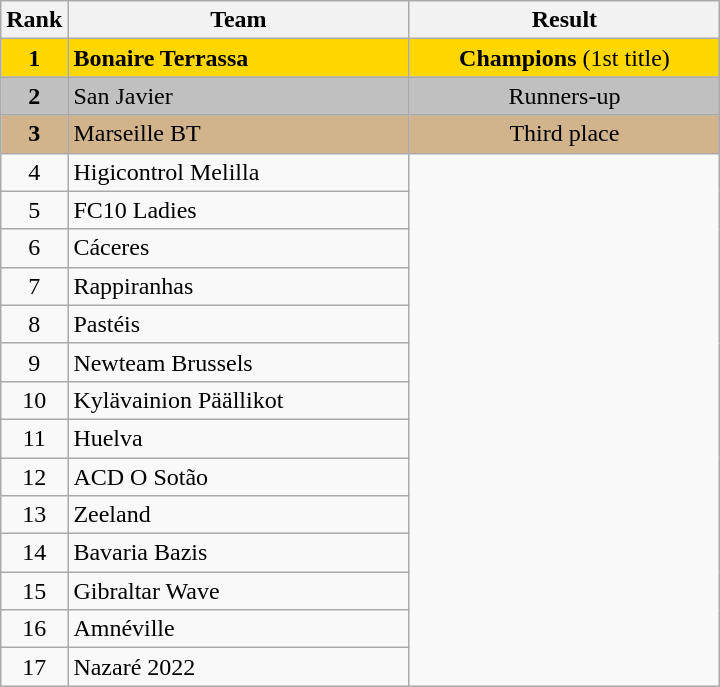<table class="wikitable" style="text-align:center">
<tr>
<th>Rank</th>
<th width=220>Team</th>
<th width=200>Result</th>
</tr>
<tr bgcolor="gold">
<td><strong>1</strong></td>
<td align="left"> <strong>Bonaire Terrassa</strong></td>
<td><strong>Champions</strong> (1st title)</td>
</tr>
<tr bgcolor="silver">
<td><strong>2</strong></td>
<td align="left"> San Javier</td>
<td>Runners-up</td>
</tr>
<tr bgcolor="tan">
<td><strong>3</strong></td>
<td align="left"> Marseille BT</td>
<td>Third place</td>
</tr>
<tr>
<td>4</td>
<td align="left"> Higicontrol Melilla</td>
<td rowspan="29"></td>
</tr>
<tr>
<td>5</td>
<td align="left"> FC10 Ladies</td>
</tr>
<tr>
<td>6</td>
<td align="left"> Cáceres</td>
</tr>
<tr>
<td>7</td>
<td align="left"> Rappiranhas</td>
</tr>
<tr>
<td>8</td>
<td align="left"> Pastéis</td>
</tr>
<tr>
<td>9</td>
<td align="left"> Newteam Brussels</td>
</tr>
<tr>
<td>10</td>
<td align="left"> Kylävainion Päällikot</td>
</tr>
<tr>
<td>11</td>
<td align="left"> Huelva</td>
</tr>
<tr>
<td>12</td>
<td align="left"> ACD O Sotão</td>
</tr>
<tr>
<td>13</td>
<td align="left"> Zeeland</td>
</tr>
<tr>
<td>14</td>
<td align="left"> Bavaria Bazis</td>
</tr>
<tr>
<td>15</td>
<td align="left"> Gibraltar Wave</td>
</tr>
<tr>
<td>16</td>
<td align="left"> Amnéville</td>
</tr>
<tr>
<td>17</td>
<td align="left"> Nazaré 2022</td>
</tr>
</table>
